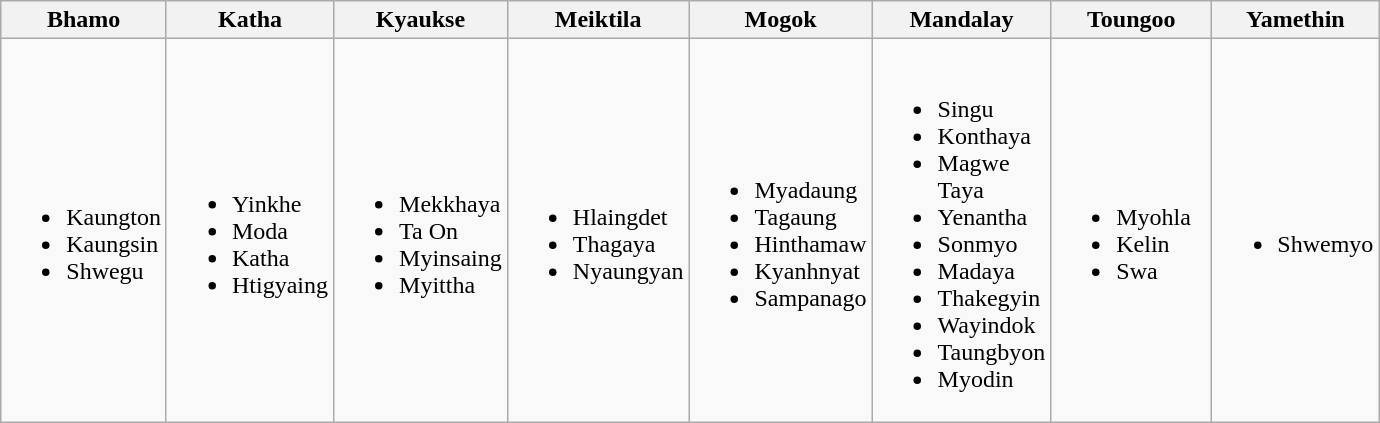<table class="wikitable">
<tr>
<th width="100">Bhamo</th>
<th width="100">Katha</th>
<th width="100">Kyaukse</th>
<th width="100">Meiktila</th>
<th width="100">Mogok</th>
<th width="100">Mandalay</th>
<th width="100">Toungoo</th>
<th width="100">Yamethin</th>
</tr>
<tr>
<td><br><ul><li>Kaungton</li><li>Kaungsin</li><li>Shwegu</li></ul></td>
<td><br><ul><li>Yinkhe</li><li>Moda</li><li>Katha</li><li>Htigyaing</li></ul></td>
<td><br><ul><li>Mekkhaya</li><li>Ta On</li><li>Myinsaing</li><li>Myittha</li></ul></td>
<td><br><ul><li>Hlaingdet</li><li>Thagaya</li><li>Nyaungyan</li></ul></td>
<td><br><ul><li>Myadaung</li><li>Tagaung</li><li>Hinthamaw</li><li>Kyanhnyat</li><li>Sampanago</li></ul></td>
<td><br><ul><li>Singu</li><li>Konthaya</li><li>Magwe Taya</li><li>Yenantha</li><li>Sonmyo</li><li>Madaya</li><li>Thakegyin</li><li>Wayindok</li><li>Taungbyon</li><li>Myodin</li></ul></td>
<td><br><ul><li>Myohla</li><li>Kelin</li><li>Swa</li></ul></td>
<td><br><ul><li>Shwemyo</li></ul></td>
</tr>
</table>
